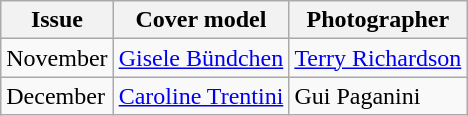<table class="sortable wikitable">
<tr>
<th>Issue</th>
<th>Cover model</th>
<th>Photographer</th>
</tr>
<tr>
<td>November</td>
<td><a href='#'>Gisele Bündchen</a></td>
<td><a href='#'>Terry Richardson</a></td>
</tr>
<tr>
<td>December</td>
<td><a href='#'>Caroline Trentini</a></td>
<td>Gui Paganini</td>
</tr>
</table>
